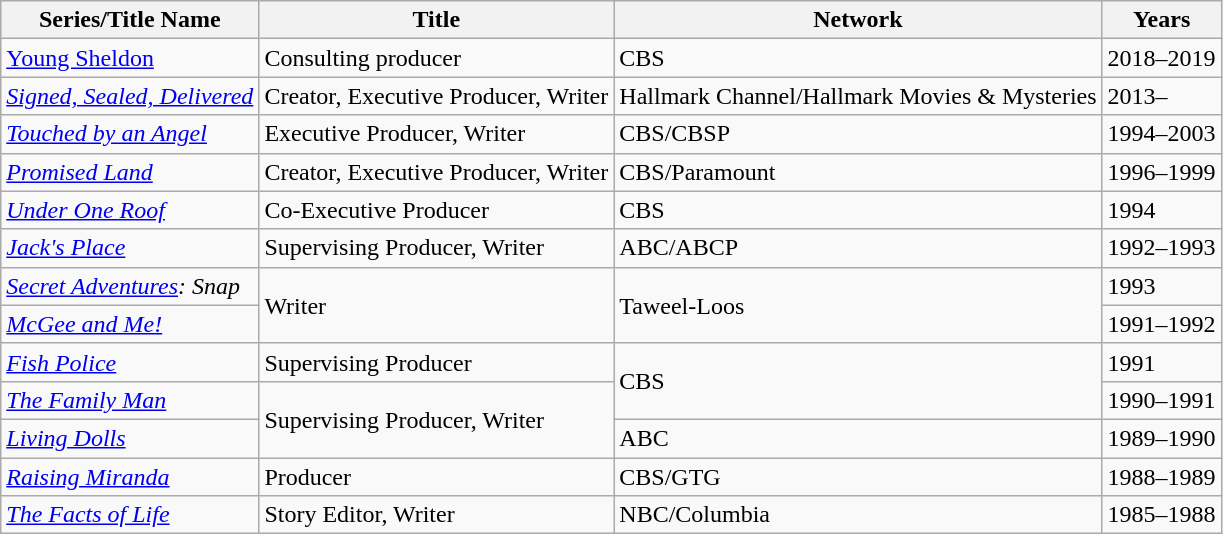<table class="wikitable">
<tr>
<th>Series/Title Name</th>
<th>Title</th>
<th>Network</th>
<th>Years</th>
</tr>
<tr>
<td><a href='#'>Young Sheldon</a></td>
<td>Consulting producer</td>
<td>CBS</td>
<td>2018–2019</td>
</tr>
<tr>
<td><em><a href='#'>Signed, Sealed, Delivered</a></em></td>
<td>Creator, Executive Producer, Writer</td>
<td>Hallmark Channel/Hallmark Movies & Mysteries</td>
<td>2013–</td>
</tr>
<tr>
<td><em><a href='#'>Touched by an Angel</a></em></td>
<td>Executive Producer, Writer</td>
<td>CBS/CBSP</td>
<td>1994–2003</td>
</tr>
<tr>
<td><em><a href='#'>Promised Land</a></em></td>
<td>Creator, Executive Producer, Writer</td>
<td>CBS/Paramount</td>
<td>1996–1999</td>
</tr>
<tr>
<td><em><a href='#'>Under One Roof</a></em></td>
<td>Co-Executive Producer</td>
<td>CBS</td>
<td>1994</td>
</tr>
<tr>
<td><em><a href='#'>Jack's Place</a></em></td>
<td>Supervising Producer, Writer</td>
<td>ABC/ABCP</td>
<td>1992–1993</td>
</tr>
<tr>
<td><em><a href='#'>Secret Adventures</a>: Snap</em></td>
<td rowspan=2>Writer</td>
<td rowspan=2>Taweel-Loos</td>
<td>1993</td>
</tr>
<tr>
<td><em><a href='#'>McGee and Me!</a></em></td>
<td>1991–1992</td>
</tr>
<tr>
<td><em><a href='#'>Fish Police</a></em></td>
<td>Supervising Producer</td>
<td rowspan=2>CBS</td>
<td>1991</td>
</tr>
<tr>
<td><em><a href='#'>The Family Man</a></em></td>
<td rowspan=2>Supervising Producer, Writer</td>
<td>1990–1991</td>
</tr>
<tr>
<td><em><a href='#'>Living Dolls</a></em></td>
<td>ABC</td>
<td>1989–1990</td>
</tr>
<tr>
<td><em><a href='#'>Raising Miranda</a></em></td>
<td>Producer</td>
<td>CBS/GTG</td>
<td>1988–1989</td>
</tr>
<tr>
<td><em><a href='#'>The Facts of Life</a></em></td>
<td>Story Editor, Writer</td>
<td>NBC/Columbia</td>
<td>1985–1988</td>
</tr>
</table>
